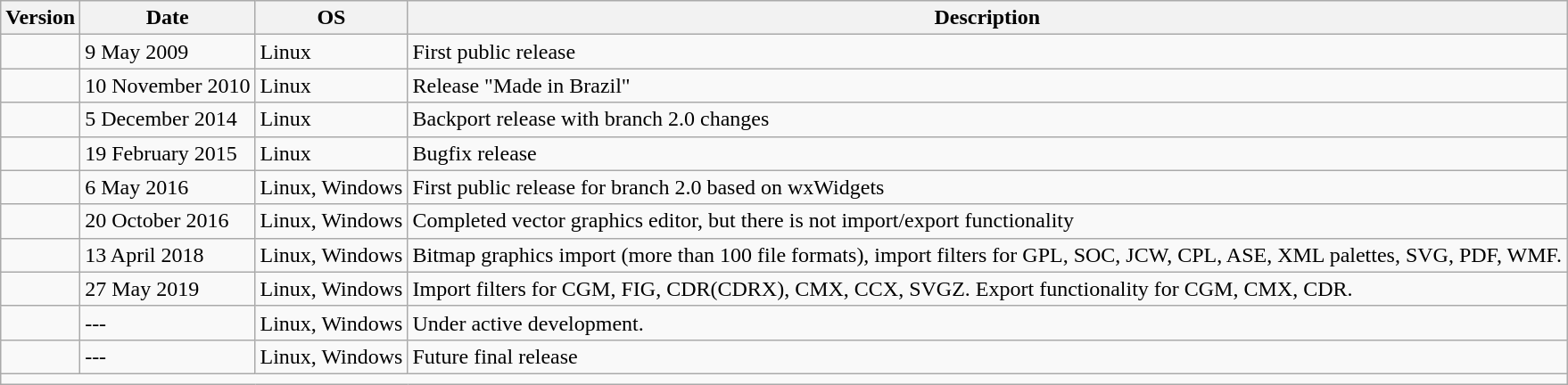<table class="wikitable">
<tr>
<th>Version</th>
<th>Date</th>
<th>OS</th>
<th>Description</th>
</tr>
<tr>
<td></td>
<td>9 May 2009</td>
<td>Linux</td>
<td>First public release</td>
</tr>
<tr>
<td></td>
<td>10 November 2010</td>
<td>Linux</td>
<td>Release "Made in Brazil"</td>
</tr>
<tr>
<td></td>
<td>5 December 2014</td>
<td>Linux</td>
<td>Backport release with branch 2.0 changes</td>
</tr>
<tr>
<td></td>
<td>19 February 2015</td>
<td>Linux</td>
<td>Bugfix release</td>
</tr>
<tr>
<td></td>
<td>6 May 2016</td>
<td>Linux, Windows</td>
<td>First public release for branch 2.0 based on wxWidgets</td>
</tr>
<tr>
<td></td>
<td>20 October 2016</td>
<td>Linux, Windows</td>
<td>Completed vector graphics editor, but there is not import/export functionality</td>
</tr>
<tr>
<td></td>
<td>13 April 2018</td>
<td>Linux, Windows</td>
<td>Bitmap graphics import (more than 100 file formats), import filters for GPL, SOC, JCW, CPL, ASE, XML palettes, SVG, PDF, WMF.</td>
</tr>
<tr>
<td></td>
<td>27 May 2019</td>
<td>Linux, Windows</td>
<td>Import filters for CGM, FIG, CDR(CDRX), CMX, CCX, SVGZ. Export functionality for CGM, CMX, CDR.</td>
</tr>
<tr>
<td></td>
<td>---</td>
<td>Linux, Windows</td>
<td>Under active development.</td>
</tr>
<tr>
<td></td>
<td>---</td>
<td>Linux, Windows</td>
<td>Future final release</td>
</tr>
<tr>
<td colspan="4"></td>
</tr>
</table>
